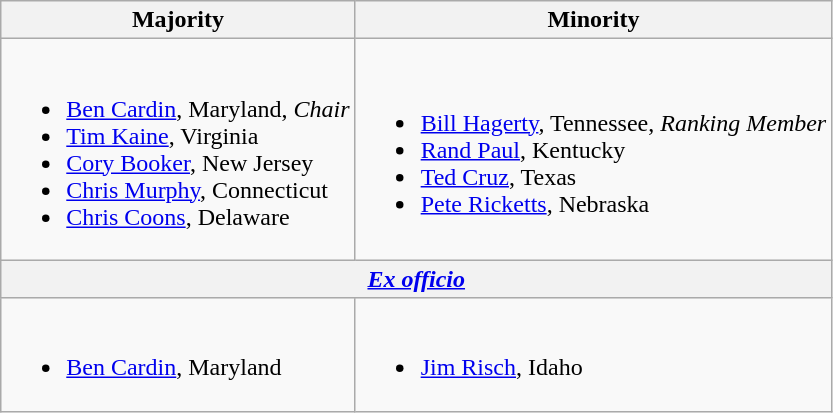<table class=wikitable>
<tr>
<th>Majority</th>
<th>Minority</th>
</tr>
<tr>
<td><br><ul><li><a href='#'>Ben Cardin</a>, Maryland, <em>Chair</em></li><li><a href='#'>Tim Kaine</a>, Virginia</li><li><a href='#'>Cory Booker</a>, New Jersey</li><li><a href='#'>Chris Murphy</a>, Connecticut</li><li><a href='#'>Chris Coons</a>, Delaware</li></ul></td>
<td><br><ul><li><a href='#'>Bill Hagerty</a>, Tennessee, <em>Ranking Member</em></li><li><a href='#'>Rand Paul</a>, Kentucky</li><li><a href='#'>Ted Cruz</a>, Texas</li><li><a href='#'>Pete Ricketts</a>, Nebraska</li></ul></td>
</tr>
<tr>
<th colspan=2><em><a href='#'>Ex officio</a></em></th>
</tr>
<tr>
<td><br><ul><li><a href='#'>Ben Cardin</a>, Maryland</li></ul></td>
<td><br><ul><li><a href='#'>Jim Risch</a>, Idaho</li></ul></td>
</tr>
</table>
